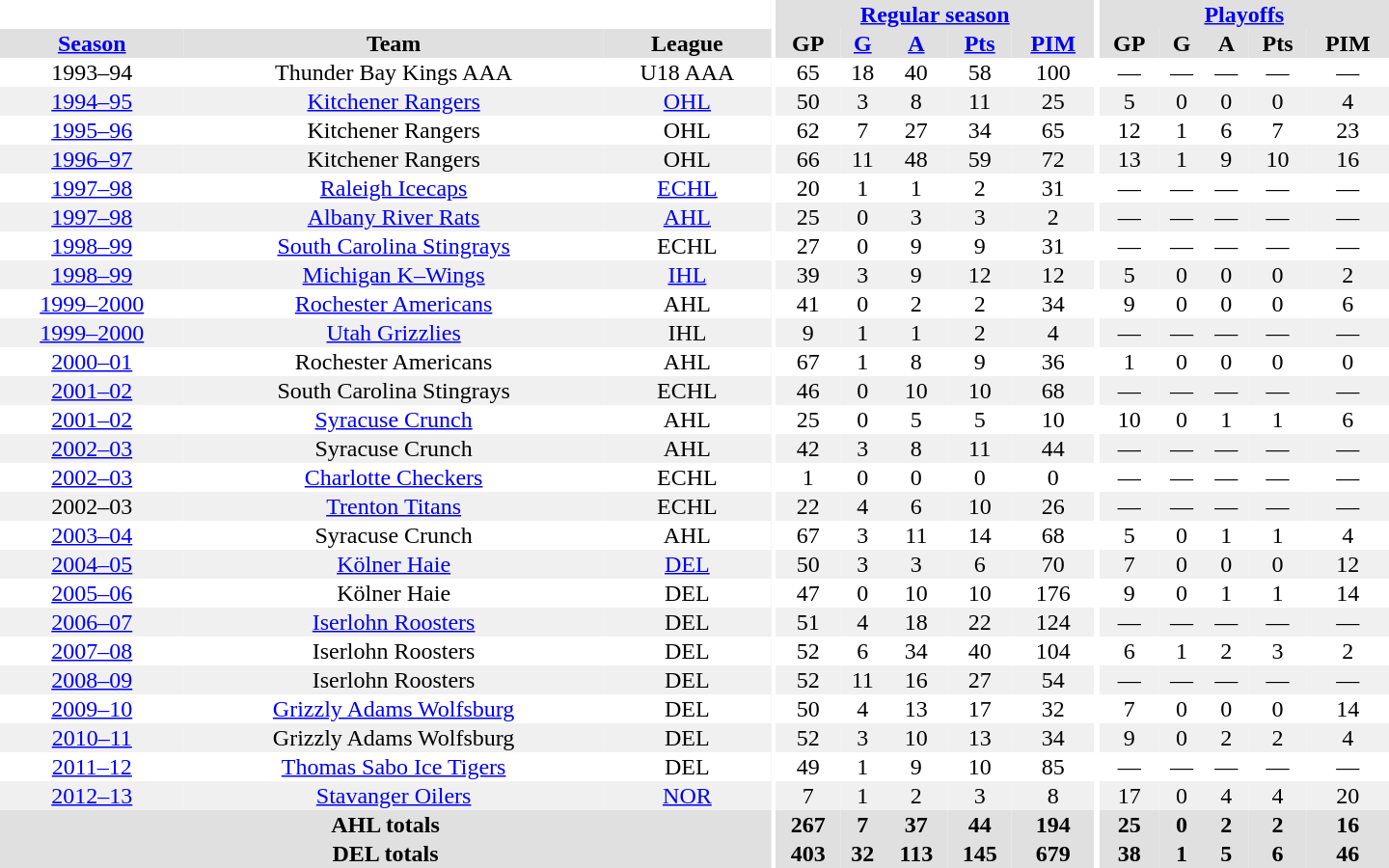<table border="0" cellpadding="1" cellspacing="0" style="text-align:center; width:60em">
<tr bgcolor="#e0e0e0">
<th colspan="3" bgcolor="#ffffff"></th>
<th rowspan="99" bgcolor="#ffffff"></th>
<th colspan="5"><a href='#'>Regular season</a></th>
<th rowspan="99" bgcolor="#ffffff"></th>
<th colspan="5"><a href='#'>Playoffs</a></th>
</tr>
<tr bgcolor="#e0e0e0">
<th><a href='#'>Season</a></th>
<th>Team</th>
<th>League</th>
<th>GP</th>
<th><a href='#'>G</a></th>
<th><a href='#'>A</a></th>
<th><a href='#'>Pts</a></th>
<th><a href='#'>PIM</a></th>
<th>GP</th>
<th>G</th>
<th>A</th>
<th>Pts</th>
<th>PIM</th>
</tr>
<tr>
<td>1993–94</td>
<td>Thunder Bay Kings AAA</td>
<td>U18 AAA</td>
<td>65</td>
<td>18</td>
<td>40</td>
<td>58</td>
<td>100</td>
<td>—</td>
<td>—</td>
<td>—</td>
<td>—</td>
<td>—</td>
</tr>
<tr bgcolor="#f0f0f0">
<td><a href='#'>1994–95</a></td>
<td><a href='#'>Kitchener Rangers</a></td>
<td><a href='#'>OHL</a></td>
<td>50</td>
<td>3</td>
<td>8</td>
<td>11</td>
<td>25</td>
<td>5</td>
<td>0</td>
<td>0</td>
<td>0</td>
<td>4</td>
</tr>
<tr>
<td><a href='#'>1995–96</a></td>
<td>Kitchener Rangers</td>
<td>OHL</td>
<td>62</td>
<td>7</td>
<td>27</td>
<td>34</td>
<td>65</td>
<td>12</td>
<td>1</td>
<td>6</td>
<td>7</td>
<td>23</td>
</tr>
<tr bgcolor="#f0f0f0">
<td><a href='#'>1996–97</a></td>
<td>Kitchener Rangers</td>
<td>OHL</td>
<td>66</td>
<td>11</td>
<td>48</td>
<td>59</td>
<td>72</td>
<td>13</td>
<td>1</td>
<td>9</td>
<td>10</td>
<td>16</td>
</tr>
<tr>
<td><a href='#'>1997–98</a></td>
<td><a href='#'>Raleigh Icecaps</a></td>
<td><a href='#'>ECHL</a></td>
<td>20</td>
<td>1</td>
<td>1</td>
<td>2</td>
<td>31</td>
<td>—</td>
<td>—</td>
<td>—</td>
<td>—</td>
<td>—</td>
</tr>
<tr bgcolor="#f0f0f0">
<td><a href='#'>1997–98</a></td>
<td><a href='#'>Albany River Rats</a></td>
<td><a href='#'>AHL</a></td>
<td>25</td>
<td>0</td>
<td>3</td>
<td>3</td>
<td>2</td>
<td>—</td>
<td>—</td>
<td>—</td>
<td>—</td>
<td>—</td>
</tr>
<tr>
<td><a href='#'>1998–99</a></td>
<td><a href='#'>South Carolina Stingrays</a></td>
<td>ECHL</td>
<td>27</td>
<td>0</td>
<td>9</td>
<td>9</td>
<td>31</td>
<td>—</td>
<td>—</td>
<td>—</td>
<td>—</td>
<td>—</td>
</tr>
<tr bgcolor="#f0f0f0">
<td><a href='#'>1998–99</a></td>
<td><a href='#'>Michigan K–Wings</a></td>
<td><a href='#'>IHL</a></td>
<td>39</td>
<td>3</td>
<td>9</td>
<td>12</td>
<td>12</td>
<td>5</td>
<td>0</td>
<td>0</td>
<td>0</td>
<td>2</td>
</tr>
<tr>
<td><a href='#'>1999–2000</a></td>
<td><a href='#'>Rochester Americans</a></td>
<td>AHL</td>
<td>41</td>
<td>0</td>
<td>2</td>
<td>2</td>
<td>34</td>
<td>9</td>
<td>0</td>
<td>0</td>
<td>0</td>
<td>6</td>
</tr>
<tr bgcolor="#f0f0f0">
<td><a href='#'>1999–2000</a></td>
<td><a href='#'>Utah Grizzlies</a></td>
<td>IHL</td>
<td>9</td>
<td>1</td>
<td>1</td>
<td>2</td>
<td>4</td>
<td>—</td>
<td>—</td>
<td>—</td>
<td>—</td>
<td>—</td>
</tr>
<tr>
<td><a href='#'>2000–01</a></td>
<td>Rochester Americans</td>
<td>AHL</td>
<td>67</td>
<td>1</td>
<td>8</td>
<td>9</td>
<td>36</td>
<td>1</td>
<td>0</td>
<td>0</td>
<td>0</td>
<td>0</td>
</tr>
<tr bgcolor="#f0f0f0">
<td><a href='#'>2001–02</a></td>
<td>South Carolina Stingrays</td>
<td>ECHL</td>
<td>46</td>
<td>0</td>
<td>10</td>
<td>10</td>
<td>68</td>
<td>—</td>
<td>—</td>
<td>—</td>
<td>—</td>
<td>—</td>
</tr>
<tr>
<td><a href='#'>2001–02</a></td>
<td><a href='#'>Syracuse Crunch</a></td>
<td>AHL</td>
<td>25</td>
<td>0</td>
<td>5</td>
<td>5</td>
<td>10</td>
<td>10</td>
<td>0</td>
<td>1</td>
<td>1</td>
<td>6</td>
</tr>
<tr bgcolor="#f0f0f0">
<td><a href='#'>2002–03</a></td>
<td>Syracuse Crunch</td>
<td>AHL</td>
<td>42</td>
<td>3</td>
<td>8</td>
<td>11</td>
<td>44</td>
<td>—</td>
<td>—</td>
<td>—</td>
<td>—</td>
<td>—</td>
</tr>
<tr>
<td><a href='#'>2002–03</a></td>
<td><a href='#'>Charlotte Checkers</a></td>
<td>ECHL</td>
<td>1</td>
<td>0</td>
<td>0</td>
<td>0</td>
<td>0</td>
<td>—</td>
<td>—</td>
<td>—</td>
<td>—</td>
<td>—</td>
</tr>
<tr bgcolor="#f0f0f0">
<td>2002–03</td>
<td><a href='#'>Trenton Titans</a></td>
<td>ECHL</td>
<td>22</td>
<td>4</td>
<td>6</td>
<td>10</td>
<td>26</td>
<td>—</td>
<td>—</td>
<td>—</td>
<td>—</td>
<td>—</td>
</tr>
<tr>
<td><a href='#'>2003–04</a></td>
<td>Syracuse Crunch</td>
<td>AHL</td>
<td>67</td>
<td>3</td>
<td>11</td>
<td>14</td>
<td>68</td>
<td>5</td>
<td>0</td>
<td>1</td>
<td>1</td>
<td>4</td>
</tr>
<tr bgcolor="#f0f0f0">
<td><a href='#'>2004–05</a></td>
<td><a href='#'>Kölner Haie</a></td>
<td><a href='#'>DEL</a></td>
<td>50</td>
<td>3</td>
<td>3</td>
<td>6</td>
<td>70</td>
<td>7</td>
<td>0</td>
<td>0</td>
<td>0</td>
<td>12</td>
</tr>
<tr>
<td><a href='#'>2005–06</a></td>
<td>Kölner Haie</td>
<td>DEL</td>
<td>47</td>
<td>0</td>
<td>10</td>
<td>10</td>
<td>176</td>
<td>9</td>
<td>0</td>
<td>1</td>
<td>1</td>
<td>14</td>
</tr>
<tr bgcolor="#f0f0f0">
<td><a href='#'>2006–07</a></td>
<td><a href='#'>Iserlohn Roosters</a></td>
<td>DEL</td>
<td>51</td>
<td>4</td>
<td>18</td>
<td>22</td>
<td>124</td>
<td>—</td>
<td>—</td>
<td>—</td>
<td>—</td>
<td>—</td>
</tr>
<tr>
<td><a href='#'>2007–08</a></td>
<td>Iserlohn Roosters</td>
<td>DEL</td>
<td>52</td>
<td>6</td>
<td>34</td>
<td>40</td>
<td>104</td>
<td>6</td>
<td>1</td>
<td>2</td>
<td>3</td>
<td>2</td>
</tr>
<tr bgcolor="#f0f0f0">
<td><a href='#'>2008–09</a></td>
<td>Iserlohn Roosters</td>
<td>DEL</td>
<td>52</td>
<td>11</td>
<td>16</td>
<td>27</td>
<td>54</td>
<td>—</td>
<td>—</td>
<td>—</td>
<td>—</td>
<td>—</td>
</tr>
<tr>
<td><a href='#'>2009–10</a></td>
<td><a href='#'>Grizzly Adams Wolfsburg</a></td>
<td>DEL</td>
<td>50</td>
<td>4</td>
<td>13</td>
<td>17</td>
<td>32</td>
<td>7</td>
<td>0</td>
<td>0</td>
<td>0</td>
<td>14</td>
</tr>
<tr bgcolor="#f0f0f0">
<td><a href='#'>2010–11</a></td>
<td>Grizzly Adams Wolfsburg</td>
<td>DEL</td>
<td>52</td>
<td>3</td>
<td>10</td>
<td>13</td>
<td>34</td>
<td>9</td>
<td>0</td>
<td>2</td>
<td>2</td>
<td>4</td>
</tr>
<tr>
<td><a href='#'>2011–12</a></td>
<td><a href='#'>Thomas Sabo Ice Tigers</a></td>
<td>DEL</td>
<td>49</td>
<td>1</td>
<td>9</td>
<td>10</td>
<td>85</td>
<td>—</td>
<td>—</td>
<td>—</td>
<td>—</td>
<td>—</td>
</tr>
<tr bgcolor="#f0f0f0">
<td><a href='#'>2012–13</a></td>
<td><a href='#'>Stavanger Oilers</a></td>
<td><a href='#'>NOR</a></td>
<td>7</td>
<td>1</td>
<td>2</td>
<td>3</td>
<td>8</td>
<td>17</td>
<td>0</td>
<td>4</td>
<td>4</td>
<td>20</td>
</tr>
<tr bgcolor="#e0e0e0">
<th colspan="3">AHL totals</th>
<th>267</th>
<th>7</th>
<th>37</th>
<th>44</th>
<th>194</th>
<th>25</th>
<th>0</th>
<th>2</th>
<th>2</th>
<th>16</th>
</tr>
<tr bgcolor="#e0e0e0">
<th colspan="3">DEL totals</th>
<th>403</th>
<th>32</th>
<th>113</th>
<th>145</th>
<th>679</th>
<th>38</th>
<th>1</th>
<th>5</th>
<th>6</th>
<th>46</th>
</tr>
</table>
